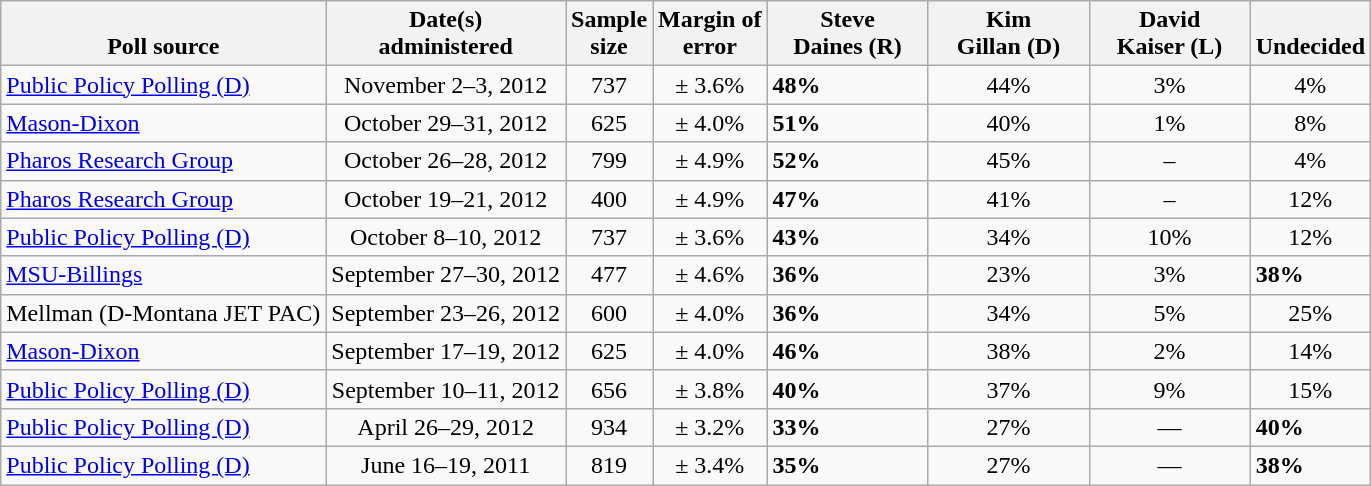<table class="wikitable">
<tr valign= bottom>
<th>Poll source</th>
<th>Date(s)<br>administered</th>
<th>Sample<br>size</th>
<th>Margin of<br>error</th>
<th style="width:100px;">Steve<br>Daines (R)</th>
<th style="width:100px;">Kim<br>Gillan (D)</th>
<th style="width:100px;">David<br>Kaiser (L)</th>
<th>Undecided</th>
</tr>
<tr>
<td><a href='#'>Public Policy Polling (D)</a></td>
<td align=center>November 2–3, 2012</td>
<td align=center>737</td>
<td align=center>± 3.6%</td>
<td><strong>48%</strong></td>
<td align=center>44%</td>
<td align=center>3%</td>
<td align=center>4%</td>
</tr>
<tr>
<td><a href='#'>Mason-Dixon</a></td>
<td align=center>October 29–31, 2012</td>
<td align=center>625</td>
<td align=center>± 4.0%</td>
<td><strong>51%</strong></td>
<td align=center>40%</td>
<td align=center>1%</td>
<td align=center>8%</td>
</tr>
<tr>
<td><a href='#'>Pharos Research Group</a></td>
<td align=center>October 26–28, 2012</td>
<td align=center>799</td>
<td align=center>± 4.9%</td>
<td><strong>52%</strong></td>
<td align=center>45%</td>
<td align=center>–</td>
<td align=center>4%</td>
</tr>
<tr>
<td><a href='#'>Pharos Research Group</a></td>
<td align=center>October 19–21, 2012</td>
<td align=center>400</td>
<td align=center>± 4.9%</td>
<td><strong>47%</strong></td>
<td align=center>41%</td>
<td align=center>–</td>
<td align=center>12%</td>
</tr>
<tr>
<td><a href='#'>Public Policy Polling (D)</a></td>
<td align=center>October 8–10, 2012</td>
<td align=center>737</td>
<td align=center>± 3.6%</td>
<td><strong>43%</strong></td>
<td align=center>34%</td>
<td align=center>10%</td>
<td align=center>12%</td>
</tr>
<tr>
<td><a href='#'>MSU-Billings</a></td>
<td align=center>September 27–30, 2012</td>
<td align=center>477</td>
<td align=center>± 4.6%</td>
<td><strong>36%</strong></td>
<td align=center>23%</td>
<td align=center>3%</td>
<td><strong>38%</strong></td>
</tr>
<tr>
<td>Mellman (D-Montana JET PAC)</td>
<td align=center>September 23–26, 2012</td>
<td align=center>600</td>
<td align=center>± 4.0%</td>
<td><strong>36%</strong></td>
<td align=center>34%</td>
<td align=center>5%</td>
<td align=center>25%</td>
</tr>
<tr>
<td><a href='#'>Mason-Dixon</a></td>
<td align=center>September 17–19, 2012</td>
<td align=center>625</td>
<td align=center>± 4.0%</td>
<td><strong>46%</strong></td>
<td align=center>38%</td>
<td align=center>2%</td>
<td align=center>14%</td>
</tr>
<tr>
<td><a href='#'>Public Policy Polling (D)</a></td>
<td align=center>September 10–11, 2012</td>
<td align=center>656</td>
<td align=center>± 3.8%</td>
<td><strong>40%</strong></td>
<td align=center>37%</td>
<td align=center>9%</td>
<td align=center>15%</td>
</tr>
<tr>
<td><a href='#'>Public Policy Polling (D)</a></td>
<td align=center>April 26–29, 2012</td>
<td align=center>934</td>
<td align=center>± 3.2%</td>
<td><strong>33%</strong></td>
<td align=center>27%</td>
<td align=center>—</td>
<td><strong>40%</strong></td>
</tr>
<tr>
<td><a href='#'>Public Policy Polling (D)</a></td>
<td align=center>June 16–19, 2011</td>
<td align=center>819</td>
<td align=center>± 3.4%</td>
<td><strong>35%</strong></td>
<td align=center>27%</td>
<td align=center>—</td>
<td><strong>38%</strong></td>
</tr>
</table>
